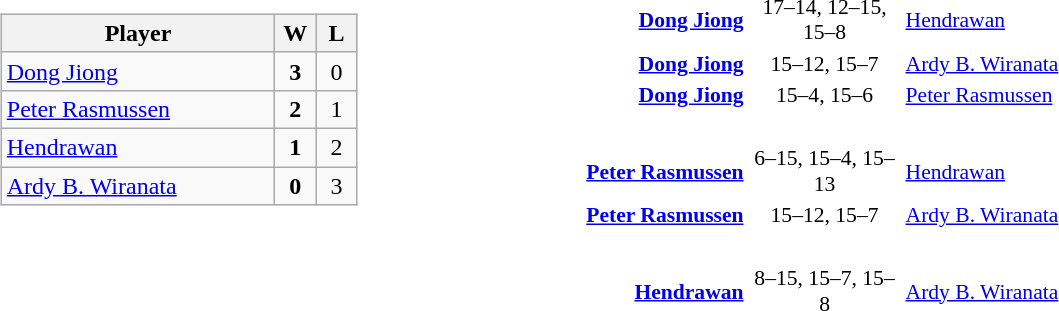<table>
<tr>
<td width=45% valign=top><br><table class=wikitable style="text-align:center">
<tr>
<th width=175>Player</th>
<th width=20>W</th>
<th width=20>L</th>
</tr>
<tr>
<td style="text-align:left"> <a href='#'>Dong Jiong</a></td>
<td><strong>3</strong></td>
<td>0</td>
</tr>
<tr>
<td style="text-align:left"> <a href='#'>Peter Rasmussen</a></td>
<td><strong>2</strong></td>
<td>1</td>
</tr>
<tr>
<td style="text-align:left"> <a href='#'>Hendrawan</a></td>
<td><strong>1</strong></td>
<td>2</td>
</tr>
<tr>
<td style="text-align:left"> <a href='#'>Ardy B. Wiranata</a></td>
<td><strong>0</strong></td>
<td>3</td>
</tr>
</table>
</td>
<td><br><table style="font-size:90%">
<tr>
<td width=150 align=right><strong><a href='#'>Dong Jiong</a></strong> </td>
<td width=100 align=center>17–14, 12–15, 15–8</td>
<td width=150> <a href='#'>Hendrawan</a></td>
</tr>
<tr>
<td width=150 align=right><strong><a href='#'>Dong Jiong</a></strong> </td>
<td width=100 align=center>15–12, 15–7</td>
<td width=150> <a href='#'>Ardy B. Wiranata</a></td>
</tr>
<tr>
<td width=150 align=right><strong><a href='#'>Dong Jiong</a></strong> </td>
<td width=100 align=center>15–4, 15–6</td>
<td width=150> <a href='#'>Peter Rasmussen</a></td>
</tr>
<tr>
<td colspan=3> </td>
</tr>
<tr>
<td width=150 align=right><strong><a href='#'>Peter Rasmussen</a></strong> </td>
<td width=100 align=center>6–15, 15–4, 15–13</td>
<td width=150> <a href='#'>Hendrawan</a></td>
</tr>
<tr>
<td width=150 align=right><strong><a href='#'>Peter Rasmussen</a></strong> </td>
<td width=100 align=center>15–12, 15–7</td>
<td width=150> <a href='#'>Ardy B. Wiranata</a></td>
</tr>
<tr>
<td colspan=3> </td>
</tr>
<tr>
<td width=150 align=right><strong><a href='#'>Hendrawan</a></strong> </td>
<td width=100 align=center>8–15, 15–7, 15–8</td>
<td width=150> <a href='#'>Ardy B. Wiranata</a></td>
</tr>
</table>
</td>
</tr>
</table>
